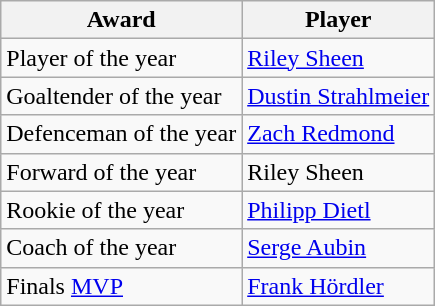<table class="wikitable">
<tr>
<th>Award</th>
<th>Player</th>
</tr>
<tr>
<td>Player of the year</td>
<td> <a href='#'>Riley Sheen</a></td>
</tr>
<tr>
<td>Goaltender of the year</td>
<td> <a href='#'>Dustin Strahlmeier</a></td>
</tr>
<tr>
<td>Defenceman of the year</td>
<td> <a href='#'>Zach Redmond</a></td>
</tr>
<tr>
<td>Forward of the year</td>
<td> Riley Sheen</td>
</tr>
<tr>
<td>Rookie of the year</td>
<td> <a href='#'>Philipp Dietl</a></td>
</tr>
<tr>
<td>Coach of the year</td>
<td> <a href='#'>Serge Aubin</a></td>
</tr>
<tr>
<td>Finals <a href='#'>MVP</a></td>
<td> <a href='#'>Frank Hördler</a></td>
</tr>
</table>
